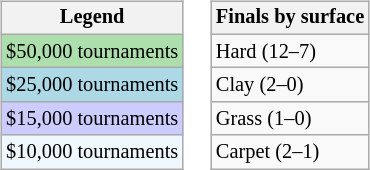<table>
<tr valign=top>
<td><br><table class=wikitable style="font-size:85%">
<tr>
<th>Legend</th>
</tr>
<tr style="background:#addfad;">
<td>$50,000 tournaments</td>
</tr>
<tr style="background:lightblue;">
<td>$25,000 tournaments</td>
</tr>
<tr style="background:#ccccff;">
<td>$15,000 tournaments</td>
</tr>
<tr style="background:#f0f8ff;">
<td>$10,000 tournaments</td>
</tr>
</table>
</td>
<td><br><table class=wikitable style="font-size:85%">
<tr>
<th>Finals by surface</th>
</tr>
<tr>
<td>Hard (12–7)</td>
</tr>
<tr>
<td>Clay (2–0)</td>
</tr>
<tr>
<td>Grass (1–0)</td>
</tr>
<tr>
<td>Carpet (2–1)</td>
</tr>
</table>
</td>
</tr>
</table>
